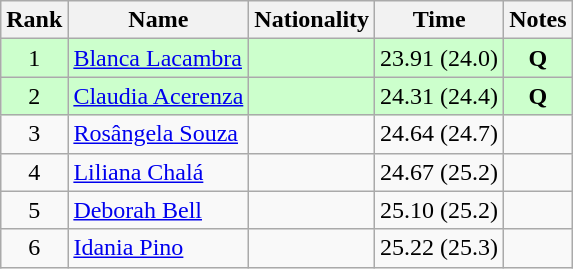<table class="wikitable sortable" style="text-align:center">
<tr>
<th>Rank</th>
<th>Name</th>
<th>Nationality</th>
<th>Time</th>
<th>Notes</th>
</tr>
<tr bgcolor=ccffcc>
<td align=center>1</td>
<td align=left><a href='#'>Blanca Lacambra</a></td>
<td align=left></td>
<td>23.91 (24.0)</td>
<td><strong>Q</strong></td>
</tr>
<tr bgcolor=ccffcc>
<td align=center>2</td>
<td align=left><a href='#'>Claudia Acerenza</a></td>
<td align=left></td>
<td>24.31 (24.4)</td>
<td><strong>Q</strong></td>
</tr>
<tr>
<td align=center>3</td>
<td align=left><a href='#'>Rosângela Souza</a></td>
<td align=left></td>
<td>24.64 (24.7)</td>
<td></td>
</tr>
<tr>
<td align=center>4</td>
<td align=left><a href='#'>Liliana Chalá</a></td>
<td align=left></td>
<td>24.67 (25.2)</td>
<td></td>
</tr>
<tr>
<td align=center>5</td>
<td align=left><a href='#'>Deborah Bell</a></td>
<td align=left></td>
<td>25.10 (25.2)</td>
<td></td>
</tr>
<tr>
<td align=center>6</td>
<td align=left><a href='#'>Idania Pino</a></td>
<td align=left></td>
<td>25.22 (25.3)</td>
<td></td>
</tr>
</table>
